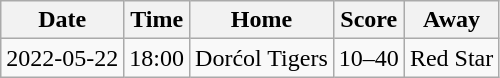<table class="wikitable">
<tr>
<th colspan="1" rowspan="1">Date</th>
<th colspan="1" rowspan="1">Time</th>
<th colspan="1" rowspan="1">Home</th>
<th colspan="1" rowspan="1">Score</th>
<th>Away</th>
</tr>
<tr>
<td>2022-05-22</td>
<td>18:00</td>
<td> Dorćol Tigers</td>
<td>10–40</td>
<td> Red Star</td>
</tr>
</table>
